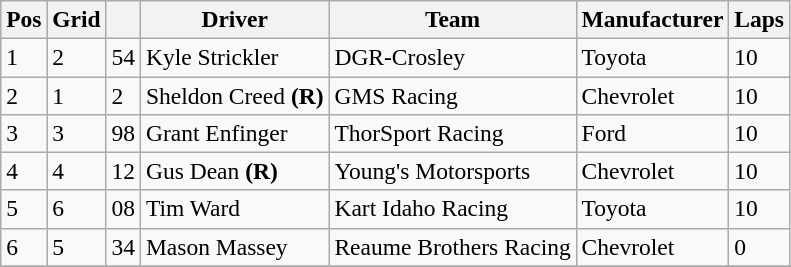<table class="wikitable" style="font-size:98%">
<tr>
<th>Pos</th>
<th>Grid</th>
<th></th>
<th>Driver</th>
<th>Team</th>
<th>Manufacturer</th>
<th>Laps</th>
</tr>
<tr>
<td>1</td>
<td>2</td>
<td>54</td>
<td>Kyle Strickler</td>
<td>DGR-Crosley</td>
<td>Toyota</td>
<td>10</td>
</tr>
<tr>
<td>2</td>
<td>1</td>
<td>2</td>
<td>Sheldon Creed <strong>(R)</strong></td>
<td>GMS Racing</td>
<td>Chevrolet</td>
<td>10</td>
</tr>
<tr>
<td>3</td>
<td>3</td>
<td>98</td>
<td>Grant Enfinger</td>
<td>ThorSport Racing</td>
<td>Ford</td>
<td>10</td>
</tr>
<tr>
<td>4</td>
<td>4</td>
<td>12</td>
<td>Gus Dean <strong>(R)</strong></td>
<td>Young's Motorsports</td>
<td>Chevrolet</td>
<td>10</td>
</tr>
<tr>
<td>5</td>
<td>6</td>
<td>08</td>
<td>Tim Ward</td>
<td>Kart Idaho Racing</td>
<td>Toyota</td>
<td>10</td>
</tr>
<tr>
<td>6</td>
<td>5</td>
<td>34</td>
<td>Mason Massey</td>
<td>Reaume Brothers Racing</td>
<td>Chevrolet</td>
<td>0</td>
</tr>
<tr>
</tr>
</table>
